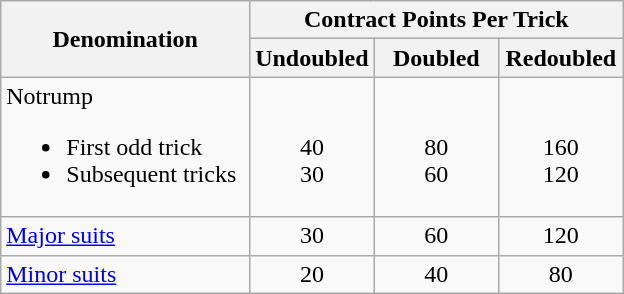<table class="wikitable" title="Contract points">
<tr>
<th rowspan="2" width=40%>Denomination</th>
<th colspan="3">Contract Points Per Trick</th>
</tr>
<tr>
<th width=20%>Undoubled</th>
<th width=20%>Doubled</th>
<th width=20%>Redoubled</th>
</tr>
<tr align=center>
<td align=left>Notrump<br><ul><li>First odd trick</li><li>Subsequent tricks</li></ul></td>
<td><br>40<br>30</td>
<td><br>80<br>60</td>
<td><br>160<br>120</td>
</tr>
<tr align=center>
<td align=left><a href='#'>Major suits</a></td>
<td>30</td>
<td>60</td>
<td>120</td>
</tr>
<tr align=center>
<td align=left><a href='#'>Minor suits</a></td>
<td>20</td>
<td>40</td>
<td>80</td>
</tr>
</table>
